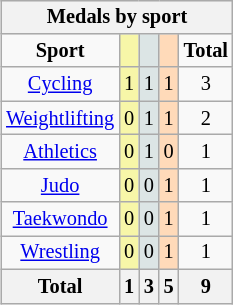<table class="wikitable" style="font-size:85%; float:right">
<tr bgcolor=#efefef>
<th colspan=7>Medals by sport</th>
</tr>
<tr align=center>
<td><strong>Sport</strong></td>
<td bgcolor=#f7f6a8></td>
<td bgcolor=#dce5e5></td>
<td bgcolor=#ffdab9></td>
<td><strong>Total</strong></td>
</tr>
<tr align=center>
<td><a href='#'>Cycling</a></td>
<td bgcolor=#f7f6a8>1</td>
<td bgcolor=#dce5e5>1</td>
<td bgcolor=#ffdab9>1</td>
<td>3</td>
</tr>
<tr align=center>
<td><a href='#'>Weightlifting</a></td>
<td bgcolor=#f7f6a8>0</td>
<td bgcolor=#dce5e5>1</td>
<td bgcolor=#ffdab9>1</td>
<td>2</td>
</tr>
<tr align=center>
<td><a href='#'>Athletics</a></td>
<td bgcolor=#f7f6a8>0</td>
<td bgcolor=#dce5e5>1</td>
<td bgcolor=#ffdab9>0</td>
<td>1</td>
</tr>
<tr align=center>
<td><a href='#'>Judo</a></td>
<td bgcolor=#f7f6a8>0</td>
<td bgcolor=#dce5e5>0</td>
<td bgcolor=#ffdab9>1</td>
<td>1</td>
</tr>
<tr align=center>
<td><a href='#'>Taekwondo</a></td>
<td bgcolor=#f7f6a8>0</td>
<td bgcolor=#dce5e5>0</td>
<td bgcolor=#ffdab9>1</td>
<td>1</td>
</tr>
<tr align=center>
<td><a href='#'>Wrestling</a></td>
<td bgcolor=#f7f6a8>0</td>
<td bgcolor=#dce5e5>0</td>
<td bgcolor=#ffdab9>1</td>
<td>1</td>
</tr>
<tr align=center>
<th>Total</th>
<th bgcolor=gold>1</th>
<th bgcolor=silver>3</th>
<th bgcolor=#c96>5</th>
<th>9</th>
</tr>
</table>
